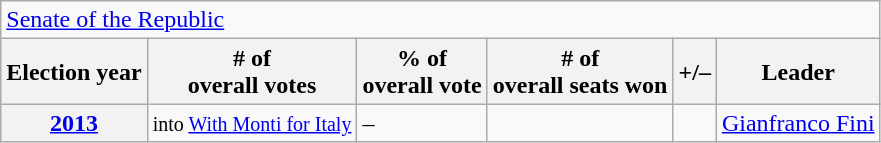<table class=wikitable>
<tr>
<td colspan=6><a href='#'>Senate of the Republic</a></td>
</tr>
<tr>
<th>Election year</th>
<th># of<br>overall votes</th>
<th>% of<br>overall vote</th>
<th># of<br>overall seats won</th>
<th>+/–</th>
<th>Leader</th>
</tr>
<tr>
<th><a href='#'>2013</a></th>
<td><small>into <a href='#'>With Monti for Italy</a></small></td>
<td>–</td>
<td></td>
<td></td>
<td><a href='#'>Gianfranco Fini</a></td>
</tr>
</table>
